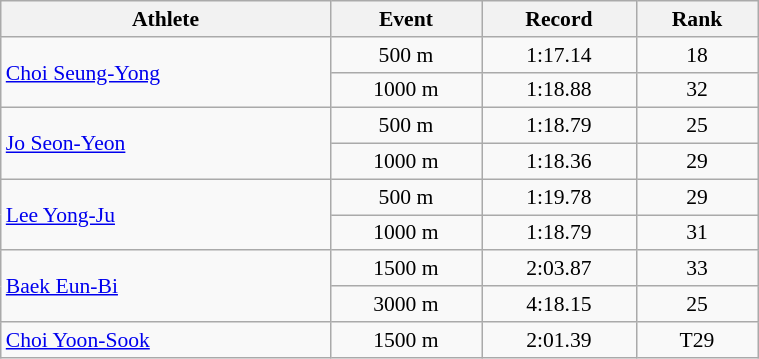<table class=wikitable style="font-size:90%; text-align:center; width:40%">
<tr>
<th>Athlete</th>
<th>Event</th>
<th>Record</th>
<th>Rank</th>
</tr>
<tr>
<td rowspan=2 align=left><a href='#'>Choi Seung-Yong</a></td>
<td>500 m</td>
<td>1:17.14</td>
<td>18</td>
</tr>
<tr>
<td>1000 m</td>
<td>1:18.88</td>
<td>32</td>
</tr>
<tr>
<td rowspan=2 align=left><a href='#'>Jo Seon-Yeon</a></td>
<td>500 m</td>
<td>1:18.79</td>
<td>25</td>
</tr>
<tr>
<td>1000 m</td>
<td>1:18.36</td>
<td>29</td>
</tr>
<tr>
<td rowspan=2 align=left><a href='#'>Lee Yong-Ju</a></td>
<td>500 m</td>
<td>1:19.78</td>
<td>29</td>
</tr>
<tr>
<td>1000 m</td>
<td>1:18.79</td>
<td>31</td>
</tr>
<tr>
<td rowspan=2 align=left><a href='#'>Baek Eun-Bi</a></td>
<td>1500 m</td>
<td>2:03.87</td>
<td>33</td>
</tr>
<tr>
<td>3000 m</td>
<td>4:18.15</td>
<td>25</td>
</tr>
<tr>
<td rowspan=2 align=left><a href='#'>Choi Yoon-Sook</a></td>
<td>1500 m</td>
<td>2:01.39</td>
<td>T29</td>
</tr>
</table>
